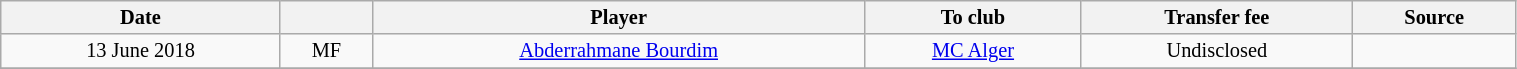<table class="wikitable sortable" style="width:80%; text-align:center; font-size:85%; text-align:centre;">
<tr>
<th>Date</th>
<th></th>
<th>Player</th>
<th>To club</th>
<th>Transfer fee</th>
<th>Source</th>
</tr>
<tr>
<td>13 June 2018</td>
<td>MF</td>
<td> <a href='#'>Abderrahmane Bourdim</a></td>
<td><a href='#'>MC Alger</a></td>
<td>Undisclosed</td>
<td></td>
</tr>
<tr>
</tr>
</table>
